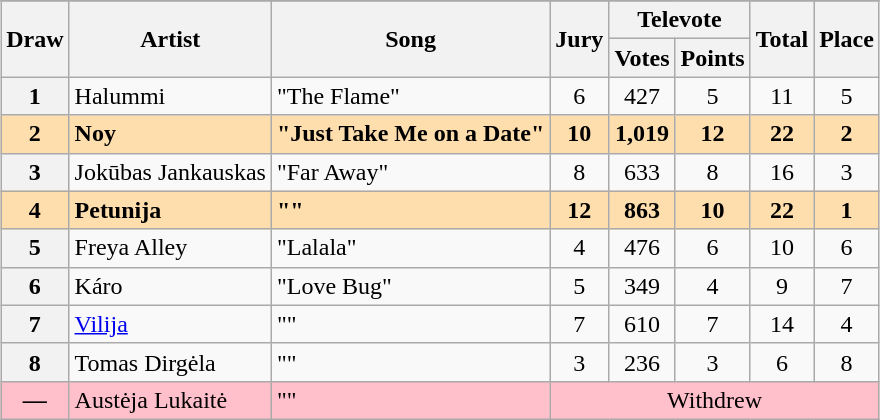<table class="sortable wikitable plainrowheaders" style="margin: 1em auto 1em auto; text-align:center">
<tr>
</tr>
<tr>
<th rowspan="2">Draw</th>
<th rowspan="2">Artist</th>
<th rowspan="2">Song</th>
<th rowspan="2">Jury</th>
<th colspan="2">Televote</th>
<th rowspan="2">Total</th>
<th rowspan="2">Place</th>
</tr>
<tr>
<th>Votes</th>
<th>Points</th>
</tr>
<tr>
<th scope="row" style="text-align:center;">1</th>
<td align="left">Halummi</td>
<td align="left">"The Flame"</td>
<td>6</td>
<td>427</td>
<td>5</td>
<td>11</td>
<td>5</td>
</tr>
<tr style="background:navajowhite; font-weight:bold;">
<th scope="row" style="text-align:center; background:navajowhite; font-weight:bold;">2</th>
<td align="left">Noy</td>
<td align="left">"Just Take Me on a Date"</td>
<td>10</td>
<td>1,019</td>
<td>12</td>
<td>22</td>
<td>2</td>
</tr>
<tr>
<th scope="row" style="text-align:center;">3</th>
<td align="left">Jokūbas Jankauskas</td>
<td align="left">"Far Away"</td>
<td>8</td>
<td>633</td>
<td>8</td>
<td>16</td>
<td>3</td>
</tr>
<tr style="background:navajowhite; font-weight:bold;">
<th scope="row" style="text-align:center; background:navajowhite; font-weight:bold;">4</th>
<td align="left">Petunija</td>
<td align="left">""</td>
<td>12</td>
<td>863</td>
<td>10</td>
<td>22</td>
<td>1</td>
</tr>
<tr>
<th scope="row" style="text-align:center;">5</th>
<td align="left">Freya Alley</td>
<td align="left">"Lalala"</td>
<td>4</td>
<td>476</td>
<td>6</td>
<td>10</td>
<td>6</td>
</tr>
<tr>
<th scope="row" style="text-align:center;">6</th>
<td align="left">Káro</td>
<td align="left">"Love Bug"</td>
<td>5</td>
<td>349</td>
<td>4</td>
<td>9</td>
<td>7</td>
</tr>
<tr>
<th scope="row" style="text-align:center;">7</th>
<td align="left"><a href='#'>Vilija</a></td>
<td align="left">""</td>
<td>7</td>
<td>610</td>
<td>7</td>
<td>14</td>
<td>4</td>
</tr>
<tr>
<th scope="row" style="text-align:center;">8</th>
<td align="left">Tomas Dirgėla</td>
<td align="left">""</td>
<td>3</td>
<td>236</td>
<td>3</td>
<td>6</td>
<td>8</td>
</tr>
<tr class=sortbottom style="background:pink;">
<th scope="row" style="text-align:center; background:pink;">—</th>
<td align="left">Austėja Lukaitė</td>
<td align="left">""</td>
<td data-sort-value="9" colspan="5">Withdrew</td>
</tr>
</table>
